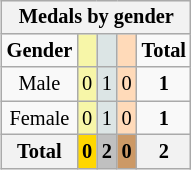<table class="wikitable" style="font-size:85%; float:right">
<tr style="background:#efefef;">
<th colspan=5>Medals by gender</th>
</tr>
<tr align=center>
<td><strong>Gender</strong></td>
<td style="background:#f7f6a8;"></td>
<td style="background:#dce5e5;"></td>
<td style="background:#ffdab9;"></td>
<td><strong>Total</strong></td>
</tr>
<tr align=center>
<td>Male</td>
<td style="background:#F7F6A8;">0</td>
<td style="background:#DCE5E5;">1</td>
<td style="background:#FFDAB9;">0</td>
<td><strong>1</strong></td>
</tr>
<tr align=center>
<td>Female</td>
<td style="background:#F7F6A8;">0</td>
<td style="background:#DCE5E5;">1</td>
<td style="background:#FFDAB9;">0</td>
<td><strong>1</strong></td>
</tr>
<tr align=center>
<th>Total</th>
<th style="background:gold;">0</th>
<th style="background:silver;">2</th>
<th style="background:#c96;">0</th>
<th>2</th>
</tr>
</table>
